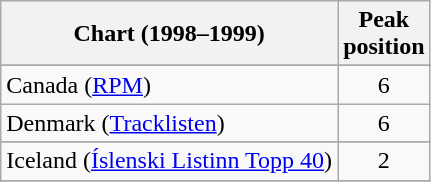<table class="wikitable sortable">
<tr>
<th align="left">Chart (1998–1999)</th>
<th align="left">Peak<br>position</th>
</tr>
<tr>
</tr>
<tr>
</tr>
<tr>
</tr>
<tr>
</tr>
<tr>
<td align="left">Canada (<a href='#'>RPM</a>)</td>
<td align="center">6</td>
</tr>
<tr>
<td align="left">Denmark (<a href='#'>Tracklisten</a>)</td>
<td align="center">6</td>
</tr>
<tr>
</tr>
<tr>
</tr>
<tr>
<td>Iceland (<a href='#'>Íslenski Listinn Topp 40</a>)</td>
<td align="center">2</td>
</tr>
<tr>
</tr>
<tr>
</tr>
<tr>
</tr>
<tr>
</tr>
<tr>
</tr>
<tr>
</tr>
<tr>
</tr>
<tr>
</tr>
<tr>
</tr>
<tr>
</tr>
<tr>
</tr>
<tr>
</tr>
<tr>
</tr>
<tr>
</tr>
</table>
